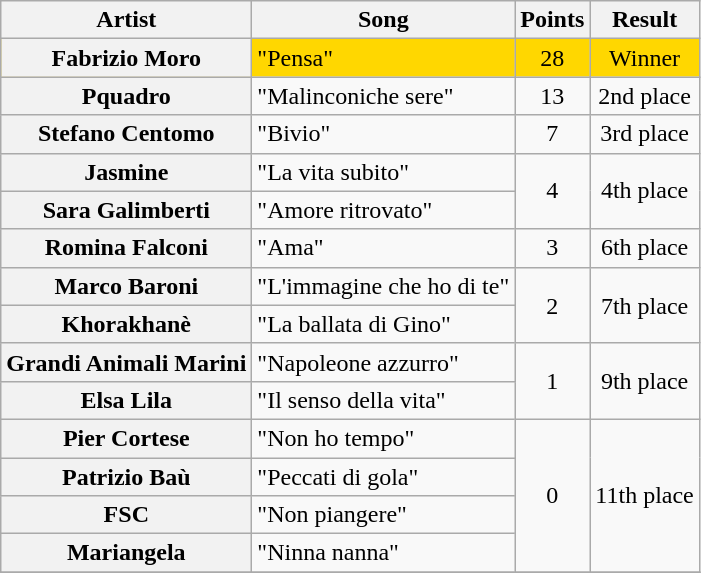<table class="wikitable plainrowheaders">
<tr>
<th scope="col">Artist</th>
<th scope="col">Song</th>
<th scope="col">Points</th>
<th scope="col">Result</th>
</tr>
<tr style="background:gold;">
<th scope="row">Fabrizio Moro</th>
<td>"Pensa"</td>
<td style="text-align:center;">28</td>
<td style="text-align:center;">Winner</td>
</tr>
<tr>
<th scope="row">Pquadro</th>
<td>"Malinconiche sere"</td>
<td style="text-align:center;">13</td>
<td style="text-align:center;">2nd place</td>
</tr>
<tr>
<th scope="row">Stefano Centomo</th>
<td>"Bivio"</td>
<td style="text-align:center;">7</td>
<td style="text-align:center;">3rd place</td>
</tr>
<tr>
<th scope="row">Jasmine</th>
<td>"La vita subito"</td>
<td style="text-align:center;" rowspan="2">4</td>
<td style="text-align:center;" rowspan="2">4th place</td>
</tr>
<tr>
<th scope="row">Sara Galimberti</th>
<td>"Amore ritrovato"</td>
</tr>
<tr>
<th scope="row">Romina Falconi</th>
<td>"Ama"</td>
<td style="text-align:center;">3</td>
<td style="text-align:center;">6th place</td>
</tr>
<tr>
<th scope="row">Marco Baroni</th>
<td>"L'immagine che ho di te"</td>
<td style="text-align:center;" rowspan="2">2</td>
<td style="text-align:center;" rowspan="2">7th place</td>
</tr>
<tr>
<th scope="row">Khorakhanè</th>
<td>"La ballata di Gino"</td>
</tr>
<tr>
<th scope="row">Grandi Animali Marini</th>
<td>"Napoleone azzurro"</td>
<td style="text-align:center;" rowspan="2">1</td>
<td style="text-align:center;" rowspan="2">9th place</td>
</tr>
<tr>
<th scope="row">Elsa Lila</th>
<td>"Il senso della vita"</td>
</tr>
<tr>
<th scope="row">Pier Cortese</th>
<td>"Non ho tempo"</td>
<td style="text-align:center;" rowspan="4">0</td>
<td style="text-align:center;" rowspan="4">11th place</td>
</tr>
<tr>
<th scope="row">Patrizio Baù</th>
<td>"Peccati di gola"</td>
</tr>
<tr>
<th scope="row">FSC</th>
<td>"Non piangere"</td>
</tr>
<tr>
<th scope="row">Mariangela</th>
<td>"Ninna nanna"</td>
</tr>
<tr>
</tr>
</table>
